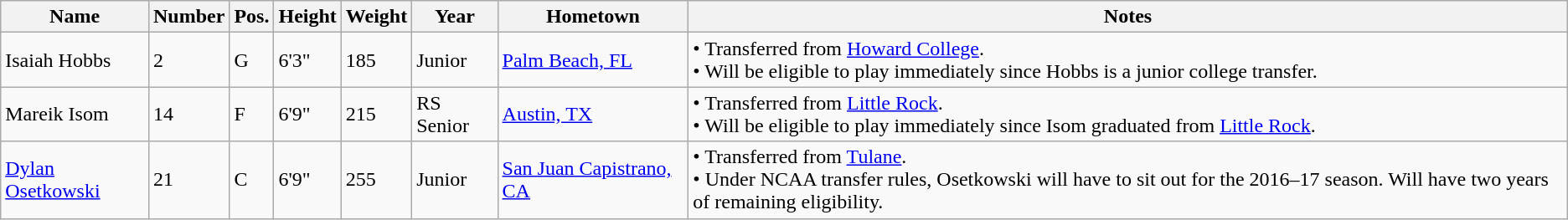<table class="wikitable sortable" border="1">
<tr>
<th>Name</th>
<th>Number</th>
<th>Pos.</th>
<th>Height</th>
<th>Weight</th>
<th>Year</th>
<th>Hometown</th>
<th class="unsortable">Notes</th>
</tr>
<tr>
<td>Isaiah Hobbs</td>
<td>2</td>
<td>G</td>
<td>6'3"</td>
<td>185</td>
<td>Junior</td>
<td><a href='#'>Palm Beach, FL</a></td>
<td>• Transferred from <a href='#'>Howard College</a>.<br>• Will be eligible to play immediately since Hobbs is a junior college transfer.</td>
</tr>
<tr>
<td>Mareik Isom</td>
<td>14</td>
<td>F</td>
<td>6'9"</td>
<td>215</td>
<td>RS Senior</td>
<td><a href='#'>Austin, TX</a></td>
<td>• Transferred from <a href='#'>Little Rock</a>.<br>• Will be eligible to play immediately since Isom graduated from <a href='#'>Little Rock</a>.</td>
</tr>
<tr>
<td><a href='#'>Dylan Osetkowski</a></td>
<td>21</td>
<td>C</td>
<td>6'9"</td>
<td>255</td>
<td>Junior</td>
<td><a href='#'>San Juan Capistrano, CA</a></td>
<td>• Transferred from <a href='#'>Tulane</a>.<br>• Under NCAA transfer rules, Osetkowski will have to sit out for the 2016–17 season. Will have two years of remaining eligibility.</td>
</tr>
</table>
